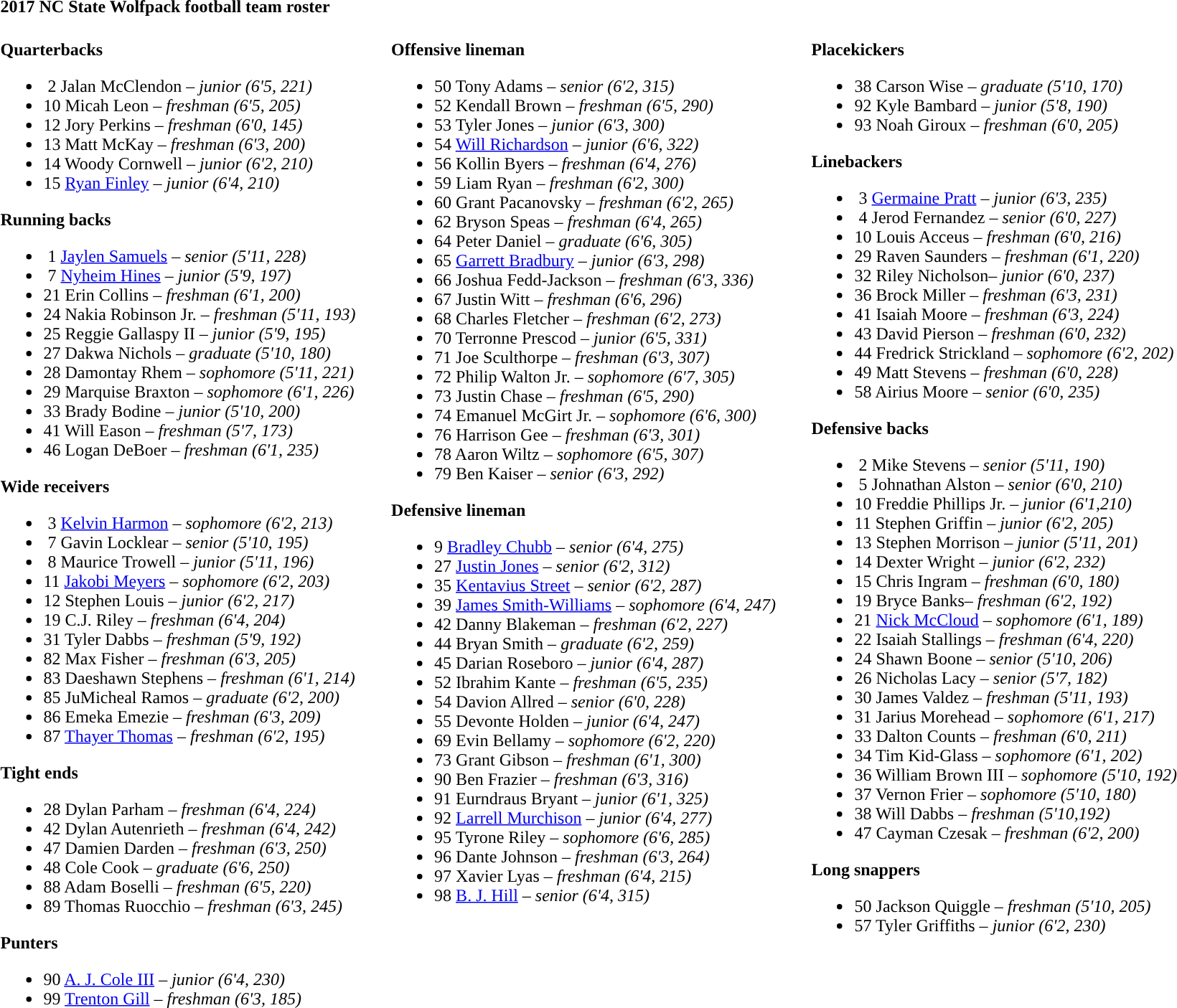<table class="toccolours" style="text-align: left;">
<tr>
<td colspan=11><strong>2017 NC State Wolfpack football team roster</strong></td>
</tr>
<tr>
<td valign="top"><br><strong>Quarterbacks</strong><ul><li> 2  Jalan McClendon – <em>junior (6'5, 221)</em> </li><li>10  Micah Leon – <em>freshman (6'5, 205)</em></li><li>12  Jory Perkins – <em>freshman (6'0, 145)</em></li><li>13  Matt McKay – <em>freshman (6'3, 200)</em></li><li>14  Woody Cornwell – <em>junior (6'2, 210)</em> </li><li>15  <a href='#'>Ryan Finley</a> – <em>junior (6'4, 210)</em> </li></ul><strong>Running backs</strong><ul><li> 1  <a href='#'>Jaylen Samuels</a> – <em>senior (5'11, 228)</em></li><li> 7  <a href='#'>Nyheim Hines</a> – <em>junior (5'9, 197)</em></li><li>21  Erin Collins – <em>freshman (6'1, 200)</em></li><li>24  Nakia Robinson Jr. – <em>freshman (5'11, 193)</em></li><li>25  Reggie Gallaspy II – <em>junior (5'9, 195)</em></li><li>27  Dakwa Nichols – <em>graduate (5'10, 180)</em></li><li>28  Damontay Rhem – <em>sophomore (5'11, 221)</em> </li><li>29  Marquise Braxton – <em>sophomore (6'1, 226)</em> </li><li>33  Brady Bodine – <em>junior (5'10, 200)</em> </li><li>41  Will Eason – <em>freshman (5'7, 173)</em> </li><li>46  Logan DeBoer – <em>freshman (6'1, 235)</em> </li></ul><strong>Wide receivers</strong><ul><li> 3  <a href='#'>Kelvin Harmon</a> – <em>sophomore (6'2, 213)</em></li><li> 7  Gavin Locklear – <em>senior (5'10, 195)</em> </li><li> 8  Maurice Trowell – <em>junior (5'11, 196)</em> </li><li>11  <a href='#'>Jakobi Meyers</a> – <em>sophomore (6'2, 203)</em> </li><li>12  Stephen Louis – <em>junior (6'2, 217)</em> </li><li>19  C.J. Riley – <em>freshman (6'4, 204)</em> </li><li>31  Tyler Dabbs – <em>freshman (5'9, 192)</em> </li><li>82  Max Fisher – <em>freshman (6'3, 205)</em></li><li>83  Daeshawn Stephens – <em>freshman (6'1, 214)</em> </li><li>85  JuMicheal Ramos – <em>graduate (6'2, 200)</em></li><li>86  Emeka Emezie – <em>freshman (6'3, 209)</em></li><li>87  <a href='#'>Thayer Thomas</a> – <em>freshman (6'2, 195)</em></li></ul><strong>Tight ends</strong><ul><li>28  Dylan Parham – <em>freshman (6'4, 224)</em> </li><li>42  Dylan Autenrieth – <em>freshman (6'4, 242)</em> </li><li>47  Damien Darden – <em>freshman (6'3, 250)</em></li><li>48  Cole Cook – <em>graduate (6'6, 250)</em></li><li>88  Adam Boselli – <em>freshman (6'5, 220)</em></li><li>89  Thomas Ruocchio – <em>freshman (6'3, 245)</em> </li></ul><strong>Punters</strong><ul><li>90  <a href='#'>A. J. Cole III</a> – <em>junior (6'4, 230)</em></li><li>99  <a href='#'>Trenton Gill</a> – <em>freshman (6'3, 185)</em></li></ul></td>
<td width="25"> </td>
<td valign="top"><br><strong>Offensive lineman</strong><ul><li>50  Tony Adams – <em>senior (6'2, 315)</em></li><li>52  Kendall Brown – <em>freshman (6'5, 290)</em> </li><li>53  Tyler Jones – <em>junior (6'3, 300)</em> </li><li>54  <a href='#'>Will Richardson</a> – <em>junior (6'6, 322)</em> </li><li>56  Kollin Byers – <em>freshman (6'4, 276)</em></li><li>59  Liam Ryan – <em>freshman (6'2, 300)</em></li><li>60  Grant Pacanovsky – <em>freshman (6'2, 265)</em> </li><li>62  Bryson Speas – <em>freshman (6'4, 265)</em></li><li>64  Peter Daniel – <em>graduate (6'6, 305)</em></li><li>65  <a href='#'>Garrett Bradbury</a> – <em>junior (6'3, 298)</em> </li><li>66  Joshua Fedd-Jackson – <em>freshman (6'3, 336)</em></li><li>67  Justin Witt – <em>freshman (6'6, 296)</em> </li><li>68  Charles Fletcher – <em>freshman (6'2, 273)</em></li><li>70  Terronne Prescod – <em>junior (6'5, 331)</em> </li><li>71  Joe Sculthorpe – <em>freshman (6'3, 307)</em> </li><li>72  Philip Walton Jr. – <em>sophomore (6'7, 305)</em> </li><li>73  Justin Chase – <em>freshman (6'5, 290)</em> </li><li>74  Emanuel McGirt Jr. – <em>sophomore (6'6, 300)</em> </li><li>76  Harrison Gee – <em>freshman (6'3, 301)</em> </li><li>78  Aaron Wiltz – <em>sophomore (6'5, 307)</em> </li><li>79  Ben Kaiser – <em>senior (6'3, 292)</em> </li></ul><strong>Defensive lineman</strong><ul><li>9  <a href='#'>Bradley Chubb</a> – <em>senior (6'4, 275)</em></li><li>27  <a href='#'>Justin Jones</a> – <em>senior (6'2, 312)</em></li><li>35  <a href='#'>Kentavius Street</a> – <em>senior (6'2, 287)</em></li><li>39  <a href='#'>James Smith-Williams</a> – <em>sophomore (6'4, 247)</em> </li><li>42  Danny Blakeman – <em>freshman (6'2, 227)</em></li><li>44  Bryan Smith – <em>graduate (6'2, 259)</em></li><li>45  Darian Roseboro – <em>junior (6'4, 287)</em></li><li>52  Ibrahim Kante – <em>freshman (6'5, 235)</em></li><li>54  Davion Allred – <em>senior (6'0, 228)</em> </li><li>55  Devonte Holden – <em>junior (6'4, 247)</em> </li><li>69  Evin Bellamy – <em>sophomore (6'2, 220)</em> </li><li>73  Grant Gibson – <em>freshman (6'1, 300)</em></li><li>90  Ben Frazier – <em>freshman (6'3, 316)</em> </li><li>91  Eurndraus Bryant – <em>junior (6'1, 325)</em></li><li>92  <a href='#'>Larrell Murchison</a> – <em>junior (6'4, 277)</em></li><li>95  Tyrone Riley – <em>sophomore (6'6, 285)</em> </li><li>96  Dante Johnson – <em>freshman (6'3, 264)</em></li><li>97  Xavier Lyas – <em>freshman (6'4, 215)</em></li><li>98  <a href='#'>B. J. Hill</a> – <em>senior (6'4, 315)</em></li></ul></td>
<td width="25"> </td>
<td valign="top"><br><strong>Placekickers</strong><ul><li>38  Carson Wise – <em>graduate (5'10, 170)</em></li><li>92  Kyle Bambard – <em>junior (5'8, 190)</em></li><li>93  Noah Giroux – <em>freshman (6'0, 205)</em></li></ul><strong>Linebackers</strong><ul><li> 3  <a href='#'>Germaine Pratt</a> – <em>junior (6'3, 235)</em> </li><li> 4  Jerod Fernandez – <em>senior (6'0, 227)</em> </li><li>10  Louis Acceus – <em>freshman (6'0, 216)</em></li><li>29  Raven Saunders – <em>freshman (6'1, 220)</em></li><li>32  Riley Nicholson– <em>junior (6'0, 237)</em></li><li>36  Brock Miller – <em>freshman (6'3, 231)</em> </li><li>41  Isaiah Moore – <em>freshman (6'3, 224)</em></li><li>43  David Pierson – <em>freshman (6'0, 232)</em> </li><li>44  Fredrick Strickland – <em>sophomore (6'2, 202)</em> </li><li>49  Matt Stevens – <em>freshman (6'0, 228)</em> </li><li>58  Airius Moore – <em>senior (6'0, 235)</em></li></ul><strong>Defensive backs</strong><ul><li> 2  Mike Stevens – <em>senior (5'11, 190)</em></li><li> 5  Johnathan Alston – <em>senior (6'0, 210)</em> </li><li>10  Freddie Phillips Jr. – <em>junior (6'1,210)</em></li><li>11  Stephen Griffin – <em>junior (6'2, 205)</em></li><li>13  Stephen Morrison – <em>junior (5'11, 201)</em> </li><li>14  Dexter Wright – <em>junior (6'2, 232)</em> </li><li>15  Chris Ingram – <em>freshman (6'0, 180)</em></li><li>19  Bryce Banks– <em>freshman (6'2, 192)</em> </li><li>21  <a href='#'>Nick McCloud</a> – <em>sophomore (6'1, 189)</em></li><li>22  Isaiah Stallings – <em>freshman (6'4, 220)</em> </li><li>24  Shawn Boone – <em>senior (5'10, 206)</em></li><li>26  Nicholas Lacy – <em>senior (5'7, 182)</em> </li><li>30  James Valdez – <em>freshman (5'11, 193)</em> </li><li>31  Jarius Morehead – <em>sophomore (6'1, 217)</em> </li><li>33  Dalton Counts – <em>freshman (6'0, 211)</em></li><li>34  Tim Kid-Glass – <em>sophomore (6'1, 202)</em></li><li>36  William Brown III – <em>sophomore (5'10, 192)</em> </li><li>37  Vernon Frier – <em>sophomore (5'10, 180)</em> </li><li>38  Will Dabbs – <em>freshman (5'10,192)</em> </li><li>47  Cayman Czesak – <em>freshman (6'2, 200)</em></li></ul><strong>Long snappers</strong><ul><li>50  Jackson Quiggle – <em>freshman (5'10, 205)</em> </li><li>57  Tyler Griffiths – <em>junior (6'2, 230)</em></li></ul></td>
</tr>
</table>
